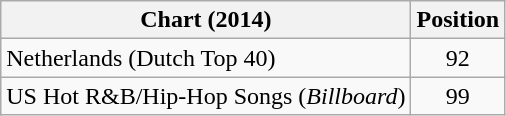<table class="wikitable">
<tr>
<th>Chart (2014)</th>
<th>Position</th>
</tr>
<tr>
<td>Netherlands (Dutch Top 40)</td>
<td style="text-align:center;">92</td>
</tr>
<tr>
<td>US Hot R&B/Hip-Hop Songs (<em>Billboard</em>)</td>
<td style="text-align:center;">99</td>
</tr>
</table>
